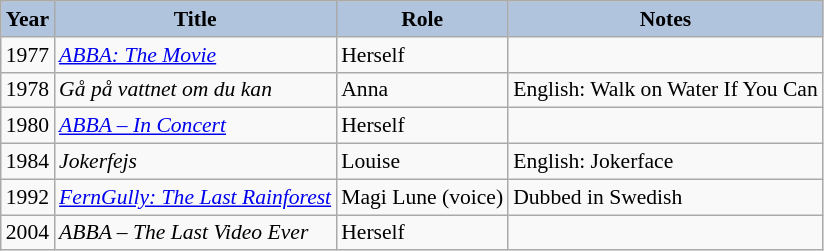<table class="wikitable" style="font-size: 90%;">
<tr style="text-align:center;">
<th style="background:#B0C4DE;">Year</th>
<th style="background:#B0C4DE;">Title</th>
<th style="background:#B0C4DE;">Role</th>
<th style="background:#B0C4DE;">Notes</th>
</tr>
<tr>
<td>1977</td>
<td><em><a href='#'>ABBA: The Movie</a></em></td>
<td>Herself</td>
<td></td>
</tr>
<tr>
<td>1978</td>
<td><em>Gå på vattnet om du kan</em></td>
<td>Anna</td>
<td>English: Walk on Water If You Can</td>
</tr>
<tr>
<td>1980</td>
<td><em><a href='#'>ABBA – In Concert</a></em></td>
<td>Herself</td>
<td></td>
</tr>
<tr>
<td>1984</td>
<td><em>Jokerfejs</em></td>
<td>Louise</td>
<td>English: Jokerface</td>
</tr>
<tr>
<td>1992</td>
<td><em><a href='#'>FernGully: The Last Rainforest</a></em></td>
<td>Magi Lune (voice)</td>
<td>Dubbed in Swedish</td>
</tr>
<tr>
<td>2004</td>
<td><em>ABBA – The Last Video Ever</em></td>
<td>Herself</td>
<td></td>
</tr>
</table>
